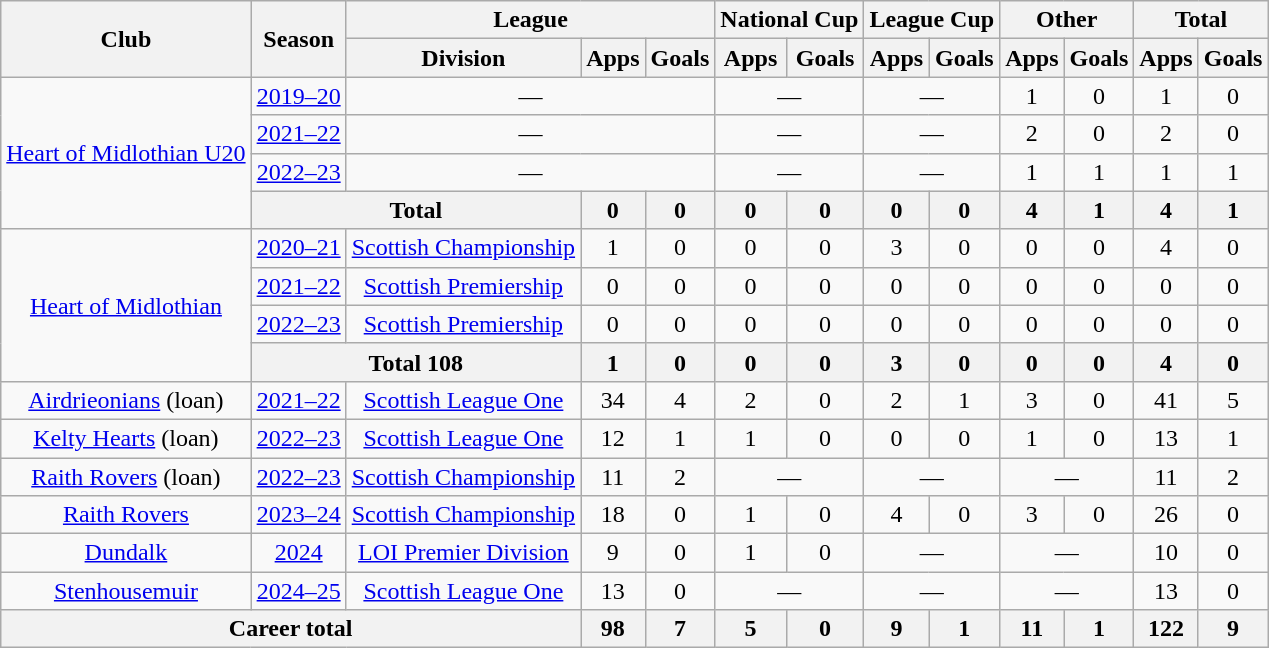<table class="wikitable" style="text-align: center">
<tr>
<th rowspan=2>Club</th>
<th rowspan=2>Season</th>
<th colspan=3>League</th>
<th colspan=2>National Cup</th>
<th colspan=2>League Cup</th>
<th colspan=2>Other</th>
<th colspan=2>Total</th>
</tr>
<tr>
<th>Division</th>
<th>Apps</th>
<th>Goals</th>
<th>Apps</th>
<th>Goals</th>
<th>Apps</th>
<th>Goals</th>
<th>Apps</th>
<th>Goals</th>
<th>Apps</th>
<th>Goals</th>
</tr>
<tr>
<td rowspan="4"><a href='#'>Heart of Midlothian U20</a></td>
<td><a href='#'>2019–20</a></td>
<td colspan="3">—</td>
<td colspan="2">—</td>
<td colspan="2">—</td>
<td>1</td>
<td>0</td>
<td>1</td>
<td>0</td>
</tr>
<tr>
<td><a href='#'>2021–22</a></td>
<td colspan="3">—</td>
<td colspan="2">—</td>
<td colspan="2">—</td>
<td>2</td>
<td>0</td>
<td>2</td>
<td>0</td>
</tr>
<tr>
<td><a href='#'>2022–23</a></td>
<td colspan="3">—</td>
<td colspan="2">—</td>
<td colspan="2">—</td>
<td>1</td>
<td>1</td>
<td>1</td>
<td>1</td>
</tr>
<tr>
<th colspan="2">Total</th>
<th>0</th>
<th>0</th>
<th>0</th>
<th>0</th>
<th>0</th>
<th>0</th>
<th>4</th>
<th>1</th>
<th>4</th>
<th>1</th>
</tr>
<tr>
<td rowspan="4"><a href='#'>Heart of Midlothian</a></td>
<td><a href='#'>2020–21</a></td>
<td><a href='#'>Scottish Championship</a></td>
<td>1</td>
<td>0</td>
<td>0</td>
<td>0</td>
<td>3</td>
<td>0</td>
<td>0</td>
<td>0</td>
<td>4</td>
<td>0</td>
</tr>
<tr>
<td><a href='#'>2021–22</a></td>
<td><a href='#'>Scottish Premiership</a></td>
<td>0</td>
<td>0</td>
<td>0</td>
<td>0</td>
<td>0</td>
<td>0</td>
<td>0</td>
<td>0</td>
<td>0</td>
<td>0</td>
</tr>
<tr>
<td><a href='#'>2022–23</a></td>
<td><a href='#'>Scottish Premiership</a></td>
<td>0</td>
<td>0</td>
<td>0</td>
<td>0</td>
<td>0</td>
<td>0</td>
<td>0</td>
<td>0</td>
<td>0</td>
<td>0</td>
</tr>
<tr>
<th colspan="2">Total 108</th>
<th>1</th>
<th>0</th>
<th>0</th>
<th>0</th>
<th>3</th>
<th>0</th>
<th>0</th>
<th>0</th>
<th>4</th>
<th>0</th>
</tr>
<tr>
<td><a href='#'>Airdrieonians</a> (loan)</td>
<td><a href='#'>2021–22</a></td>
<td><a href='#'>Scottish League One</a></td>
<td>34</td>
<td>4</td>
<td>2</td>
<td>0</td>
<td>2</td>
<td>1</td>
<td>3</td>
<td>0</td>
<td>41</td>
<td>5</td>
</tr>
<tr>
<td><a href='#'>Kelty Hearts</a> (loan)</td>
<td><a href='#'>2022–23</a></td>
<td><a href='#'>Scottish League One</a></td>
<td>12</td>
<td>1</td>
<td>1</td>
<td>0</td>
<td>0</td>
<td>0</td>
<td>1</td>
<td>0</td>
<td>13</td>
<td>1</td>
</tr>
<tr>
<td><a href='#'>Raith Rovers</a> (loan)</td>
<td><a href='#'>2022–23</a></td>
<td><a href='#'>Scottish Championship</a></td>
<td>11</td>
<td>2</td>
<td colspan="2">—</td>
<td colspan="2">—</td>
<td colspan="2">—</td>
<td>11</td>
<td>2</td>
</tr>
<tr>
<td><a href='#'>Raith Rovers</a></td>
<td><a href='#'>2023–24</a></td>
<td><a href='#'>Scottish Championship</a></td>
<td>18</td>
<td>0</td>
<td>1</td>
<td>0</td>
<td>4</td>
<td>0</td>
<td>3</td>
<td>0</td>
<td>26</td>
<td>0</td>
</tr>
<tr>
<td><a href='#'>Dundalk</a></td>
<td><a href='#'>2024</a></td>
<td><a href='#'>LOI Premier Division</a></td>
<td>9</td>
<td>0</td>
<td>1</td>
<td>0</td>
<td colspan="2">—</td>
<td colspan="2">—</td>
<td>10</td>
<td>0</td>
</tr>
<tr>
<td><a href='#'>Stenhousemuir</a></td>
<td><a href='#'>2024–25</a></td>
<td><a href='#'>Scottish League One</a></td>
<td>13</td>
<td>0</td>
<td colspan="2">—</td>
<td colspan="2">—</td>
<td colspan="2">—</td>
<td>13</td>
<td>0</td>
</tr>
<tr 13>
<th colspan="3">Career total</th>
<th>98</th>
<th>7</th>
<th>5</th>
<th>0</th>
<th>9</th>
<th>1</th>
<th>11</th>
<th>1</th>
<th>122</th>
<th>9</th>
</tr>
</table>
